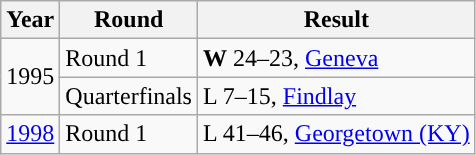<table class="wikitable">
<tr>
<th>Year</th>
<th>Round</th>
<th>Result</th>
</tr>
<tr>
<td rowspan="2">1995</td>
<td>Round 1</td>
<td><strong>W</strong> 24–23, <a href='#'>Geneva</a></td>
</tr>
<tr>
<td>Quarterfinals</td>
<td>L 7–15, <a href='#'>Findlay</a></td>
</tr>
<tr>
<td><a href='#'>1998</a></td>
<td>Round 1</td>
<td>L 41–46, <a href='#'>Georgetown (KY)</a></td>
</tr>
</table>
